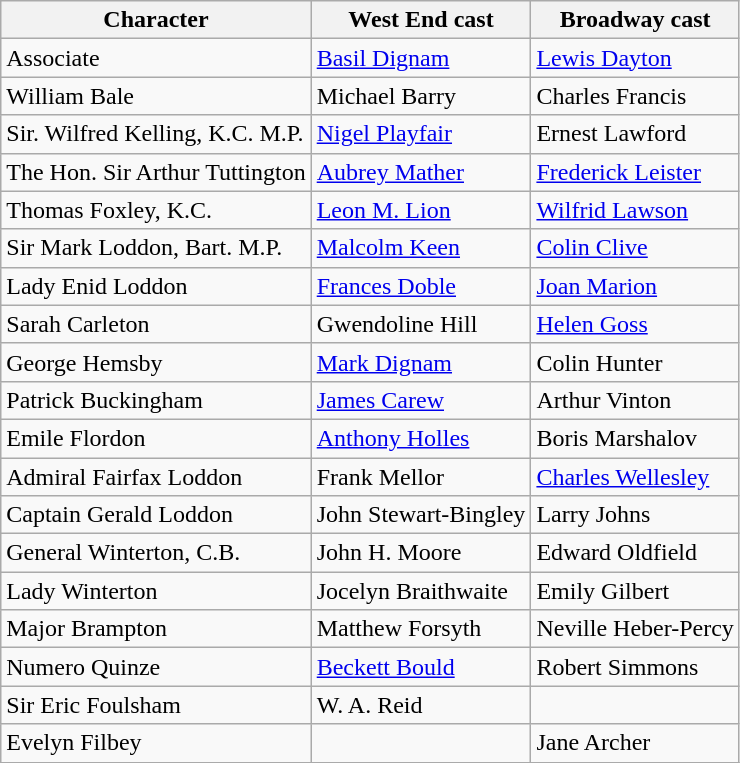<table class="wikitable">
<tr>
<th scope="col">Character</th>
<th scope="col">West End cast</th>
<th scope="col">Broadway cast</th>
</tr>
<tr>
<td>Associate</td>
<td><a href='#'>Basil Dignam</a></td>
<td><a href='#'>Lewis Dayton</a></td>
</tr>
<tr>
<td>William Bale</td>
<td>Michael Barry</td>
<td>Charles Francis</td>
</tr>
<tr>
<td>Sir. Wilfred Kelling, K.C. M.P.</td>
<td><a href='#'>Nigel Playfair</a></td>
<td>Ernest Lawford</td>
</tr>
<tr>
<td>The Hon. Sir Arthur Tuttington</td>
<td><a href='#'>Aubrey Mather</a></td>
<td><a href='#'>Frederick Leister</a></td>
</tr>
<tr>
<td>Thomas Foxley, K.C.</td>
<td><a href='#'>Leon M. Lion</a></td>
<td><a href='#'>Wilfrid Lawson</a></td>
</tr>
<tr>
<td>Sir Mark Loddon, Bart. M.P.</td>
<td><a href='#'>Malcolm Keen</a></td>
<td><a href='#'>Colin Clive</a></td>
</tr>
<tr>
<td>Lady Enid Loddon</td>
<td><a href='#'>Frances Doble</a></td>
<td><a href='#'>Joan Marion</a></td>
</tr>
<tr>
<td>Sarah Carleton</td>
<td>Gwendoline Hill</td>
<td><a href='#'>Helen Goss</a></td>
</tr>
<tr>
<td>George Hemsby</td>
<td><a href='#'>Mark Dignam</a></td>
<td>Colin Hunter</td>
</tr>
<tr>
<td>Patrick Buckingham</td>
<td><a href='#'>James Carew</a></td>
<td>Arthur Vinton</td>
</tr>
<tr>
<td>Emile Flordon</td>
<td><a href='#'>Anthony Holles</a></td>
<td>Boris Marshalov</td>
</tr>
<tr>
<td>Admiral Fairfax Loddon</td>
<td>Frank Mellor</td>
<td><a href='#'>Charles Wellesley</a></td>
</tr>
<tr>
<td>Captain Gerald Loddon</td>
<td>John Stewart-Bingley</td>
<td>Larry Johns</td>
</tr>
<tr>
<td>General Winterton, C.B.</td>
<td>John H. Moore</td>
<td>Edward Oldfield</td>
</tr>
<tr>
<td>Lady Winterton</td>
<td>Jocelyn Braithwaite</td>
<td>Emily Gilbert</td>
</tr>
<tr>
<td>Major Brampton</td>
<td>Matthew Forsyth</td>
<td>Neville Heber-Percy</td>
</tr>
<tr>
<td>Numero Quinze</td>
<td><a href='#'>Beckett Bould</a></td>
<td>Robert Simmons</td>
</tr>
<tr>
<td>Sir Eric Foulsham</td>
<td>W. A. Reid</td>
<td></td>
</tr>
<tr>
<td>Evelyn Filbey</td>
<td></td>
<td>Jane Archer</td>
</tr>
<tr>
</tr>
</table>
